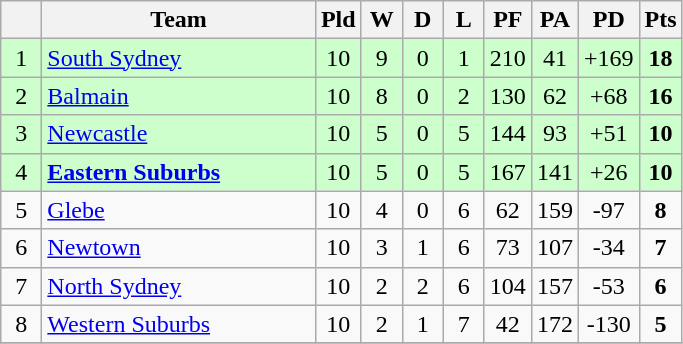<table class="wikitable" style="text-align:center;">
<tr>
<th width=20 abbr="Position×"></th>
<th width=175>Team</th>
<th width=20 abbr="Played">Pld</th>
<th width=20 abbr="Won">W</th>
<th width=20 abbr="Drawn">D</th>
<th width=20 abbr="Lost">L</th>
<th width=20 abbr="Points for">PF</th>
<th width=20 abbr="Points against">PA</th>
<th width=20 abbr="Points difference">PD</th>
<th width=20 abbr="Points">Pts</th>
</tr>
<tr style="background: #ccffcc;">
<td>1</td>
<td style="text-align:left;"> <a href='#'>South Sydney</a></td>
<td>10</td>
<td>9</td>
<td>0</td>
<td>1</td>
<td>210</td>
<td>41</td>
<td>+169</td>
<td><strong>18</strong></td>
</tr>
<tr style="background: #ccffcc;">
<td>2</td>
<td style="text-align:left;"> <a href='#'>Balmain</a></td>
<td>10</td>
<td>8</td>
<td>0</td>
<td>2</td>
<td>130</td>
<td>62</td>
<td>+68</td>
<td><strong>16</strong></td>
</tr>
<tr style="background: #ccffcc;">
<td>3</td>
<td style="text-align:left;"> <a href='#'>Newcastle</a></td>
<td>10</td>
<td>5</td>
<td>0</td>
<td>5</td>
<td>144</td>
<td>93</td>
<td>+51</td>
<td><strong>10</strong></td>
</tr>
<tr style="background: #ccffcc;">
<td>4</td>
<td style="text-align:left;"> <strong><a href='#'>Eastern Suburbs</a></strong></td>
<td>10</td>
<td>5</td>
<td>0</td>
<td>5</td>
<td>167</td>
<td>141</td>
<td>+26</td>
<td><strong>10</strong></td>
</tr>
<tr>
<td>5</td>
<td style="text-align:left;"> <a href='#'>Glebe</a></td>
<td>10</td>
<td>4</td>
<td>0</td>
<td>6</td>
<td>62</td>
<td>159</td>
<td>-97</td>
<td><strong>8</strong></td>
</tr>
<tr>
<td>6</td>
<td style="text-align:left;"> <a href='#'>Newtown</a></td>
<td>10</td>
<td>3</td>
<td>1</td>
<td>6</td>
<td>73</td>
<td>107</td>
<td>-34</td>
<td><strong>7</strong></td>
</tr>
<tr>
<td>7</td>
<td style="text-align:left;"> <a href='#'>North Sydney</a></td>
<td>10</td>
<td>2</td>
<td>2</td>
<td>6</td>
<td>104</td>
<td>157</td>
<td>-53</td>
<td><strong>6</strong></td>
</tr>
<tr>
<td>8</td>
<td style="text-align:left;"> <a href='#'>Western Suburbs</a></td>
<td>10</td>
<td>2</td>
<td>1</td>
<td>7</td>
<td>42</td>
<td>172</td>
<td>-130</td>
<td><strong>5</strong></td>
</tr>
<tr>
</tr>
</table>
